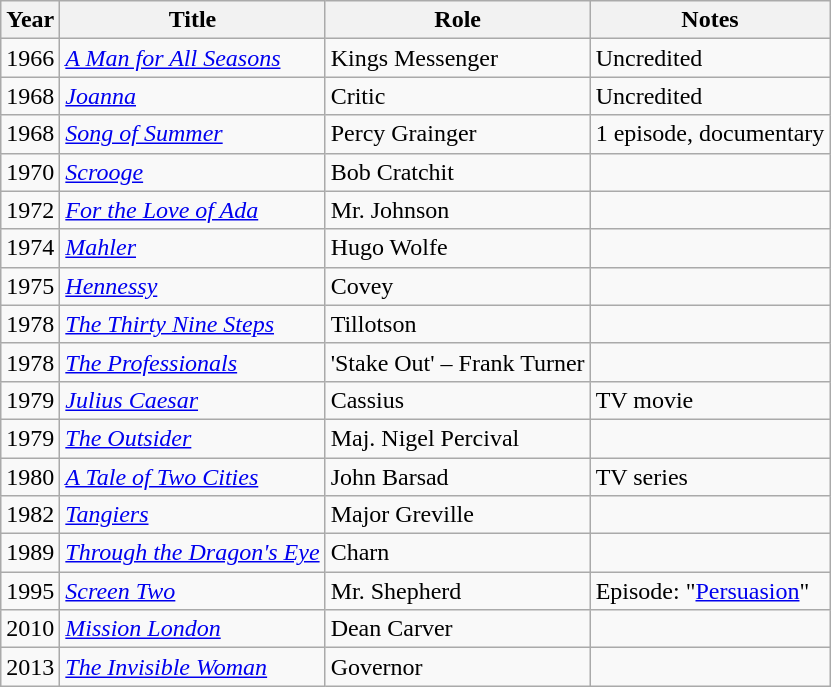<table class="wikitable">
<tr>
<th>Year</th>
<th>Title</th>
<th>Role</th>
<th>Notes</th>
</tr>
<tr>
<td>1966</td>
<td><em><a href='#'>A Man for All Seasons</a></em></td>
<td>Kings Messenger</td>
<td>Uncredited</td>
</tr>
<tr>
<td>1968</td>
<td><em><a href='#'>Joanna</a></em></td>
<td>Critic</td>
<td>Uncredited</td>
</tr>
<tr>
<td>1968</td>
<td><em><a href='#'>Song of Summer</a></em></td>
<td>Percy Grainger</td>
<td>1 episode, documentary</td>
</tr>
<tr>
<td>1970</td>
<td><em><a href='#'>Scrooge</a></em></td>
<td>Bob Cratchit</td>
<td></td>
</tr>
<tr>
<td>1972</td>
<td><em><a href='#'>For the Love of Ada</a></em></td>
<td>Mr. Johnson</td>
<td></td>
</tr>
<tr>
<td>1974</td>
<td><em><a href='#'>Mahler</a></em></td>
<td>Hugo Wolfe</td>
<td></td>
</tr>
<tr>
<td>1975</td>
<td><em><a href='#'>Hennessy</a></em></td>
<td>Covey</td>
<td></td>
</tr>
<tr>
<td>1978</td>
<td><em><a href='#'>The Thirty Nine Steps</a></em></td>
<td>Tillotson</td>
<td></td>
</tr>
<tr>
<td>1978</td>
<td><em><a href='#'>The Professionals</a></em></td>
<td>'Stake Out' – Frank Turner</td>
<td></td>
</tr>
<tr>
<td>1979</td>
<td><em><a href='#'>Julius Caesar</a></em></td>
<td>Cassius</td>
<td>TV movie</td>
</tr>
<tr>
<td>1979</td>
<td><em><a href='#'>The Outsider</a></em></td>
<td>Maj. Nigel Percival</td>
<td></td>
</tr>
<tr>
<td>1980</td>
<td><em><a href='#'>A Tale of Two Cities</a></em></td>
<td>John Barsad</td>
<td>TV series</td>
</tr>
<tr>
<td>1982</td>
<td><em><a href='#'>Tangiers</a></em></td>
<td>Major Greville</td>
<td></td>
</tr>
<tr>
<td>1989</td>
<td><em><a href='#'>Through the Dragon's Eye</a></em></td>
<td>Charn</td>
<td></td>
</tr>
<tr>
<td>1995</td>
<td><em><a href='#'>Screen Two</a></em></td>
<td>Mr. Shepherd</td>
<td>Episode: "<a href='#'>Persuasion</a>"</td>
</tr>
<tr>
<td>2010</td>
<td><em><a href='#'>Mission London</a></em></td>
<td>Dean Carver</td>
<td></td>
</tr>
<tr>
<td>2013</td>
<td><em><a href='#'>The Invisible Woman</a></em></td>
<td>Governor</td>
<td></td>
</tr>
</table>
